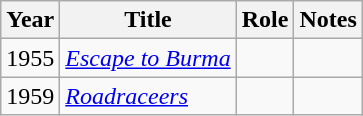<table class="wikitable plainrowheaders sortable">
<tr>
<th scope="col">Year</th>
<th scope="col">Title</th>
<th scope="col">Role</th>
<th scope="col" class="unsortable">Notes</th>
</tr>
<tr>
<td>1955</td>
<td><em><a href='#'>Escape to Burma</a></em></td>
<td></td>
<td></td>
</tr>
<tr>
<td>1959</td>
<td><em><a href='#'>Roadraceers</a></em></td>
<td></td>
<td></td>
</tr>
</table>
